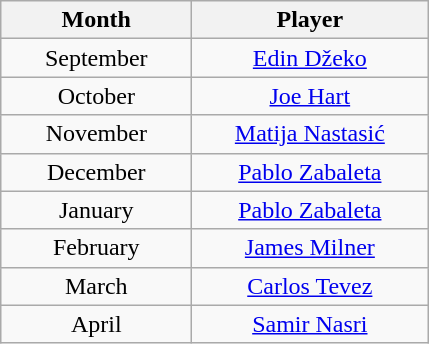<table class="wikitable">
<tr>
<th style="width:120px;">Month</th>
<th style="width:150px;">Player</th>
</tr>
<tr>
<td style="text-align:center;">September</td>
<td style="text-align:center;"> <a href='#'>Edin Džeko</a></td>
</tr>
<tr>
<td style="text-align:center;">October</td>
<td style="text-align:center;"> <a href='#'>Joe Hart</a></td>
</tr>
<tr>
<td style="text-align:center;">November</td>
<td style="text-align:center;"> <a href='#'>Matija Nastasić</a></td>
</tr>
<tr>
<td style="text-align:center;">December</td>
<td style="text-align:center;"> <a href='#'>Pablo Zabaleta</a></td>
</tr>
<tr>
<td style="text-align:center;">January</td>
<td style="text-align:center;"> <a href='#'>Pablo Zabaleta</a></td>
</tr>
<tr>
<td style="text-align:center;">February</td>
<td style="text-align:center;"> <a href='#'>James Milner</a></td>
</tr>
<tr>
<td style="text-align:center;">March</td>
<td style="text-align:center;"> <a href='#'>Carlos Tevez</a></td>
</tr>
<tr>
<td style="text-align:center;">April</td>
<td style="text-align:center;"> <a href='#'>Samir Nasri</a></td>
</tr>
</table>
